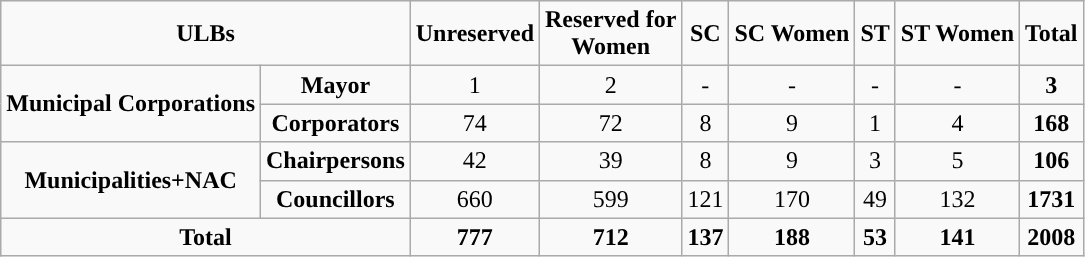<table class="wikitable" style="text-align:center;">
<tr>
<td colspan="2"><strong>ULBs</strong></td>
<td><strong>Unreserved</strong></td>
<td><strong>Reserved for</strong><br><strong>Women</strong></td>
<td><strong>SC</strong></td>
<td><strong>SC Women</strong></td>
<td><strong>ST</strong></td>
<td><strong>ST Women</strong></td>
<td><strong>Total</strong></td>
</tr>
<tr>
<td rowspan="2"><strong>Municipal Corporations</strong></td>
<td><strong>Mayor</strong></td>
<td>1</td>
<td>2</td>
<td>-</td>
<td>-</td>
<td>-</td>
<td>-</td>
<td><strong>3</strong></td>
</tr>
<tr>
<td><strong>Corporators</strong></td>
<td>74</td>
<td>72</td>
<td>8</td>
<td>9</td>
<td>1</td>
<td>4</td>
<td><strong>168</strong></td>
</tr>
<tr>
<td rowspan="2"><strong>Municipalities+NAC</strong></td>
<td><strong>Chairpersons</strong></td>
<td>42</td>
<td>39</td>
<td>8</td>
<td>9</td>
<td>3</td>
<td>5</td>
<td><strong>106</strong></td>
</tr>
<tr>
<td><strong>Councillors</strong></td>
<td>660</td>
<td>599</td>
<td>121</td>
<td>170</td>
<td>49</td>
<td>132</td>
<td><strong>1731</strong></td>
</tr>
<tr>
<td colspan="2"><strong>Total</strong></td>
<td><strong>777</strong></td>
<td><strong>712</strong></td>
<td><strong>137</strong></td>
<td><strong>188</strong></td>
<td><strong>53</strong></td>
<td><strong>141</strong></td>
<td><strong>2008</strong></td>
</tr>
</table>
